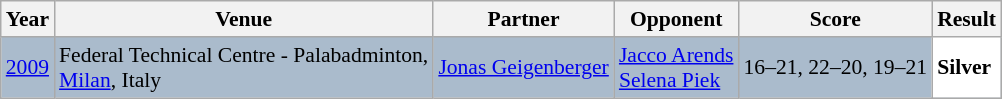<table class="sortable wikitable" style="font-size: 90%;">
<tr>
<th>Year</th>
<th>Venue</th>
<th>Partner</th>
<th>Opponent</th>
<th>Score</th>
<th>Result</th>
</tr>
<tr style="background:#AABBCC">
<td align="center"><a href='#'>2009</a></td>
<td align="left">Federal Technical Centre - Palabadminton,<br><a href='#'>Milan</a>, Italy</td>
<td align="left"> <a href='#'>Jonas Geigenberger</a></td>
<td align="left"> <a href='#'>Jacco Arends</a><br> <a href='#'>Selena Piek</a></td>
<td align="left">16–21, 22–20, 19–21</td>
<td style="text-align:left; background:white"> <strong>Silver</strong></td>
</tr>
</table>
